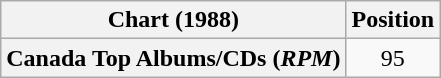<table class="wikitable plainrowheaders" style="text-align:center">
<tr>
<th scope="col">Chart (1988)</th>
<th scope="col">Position</th>
</tr>
<tr>
<th scope="row">Canada Top Albums/CDs (<em>RPM</em>)</th>
<td>95</td>
</tr>
</table>
